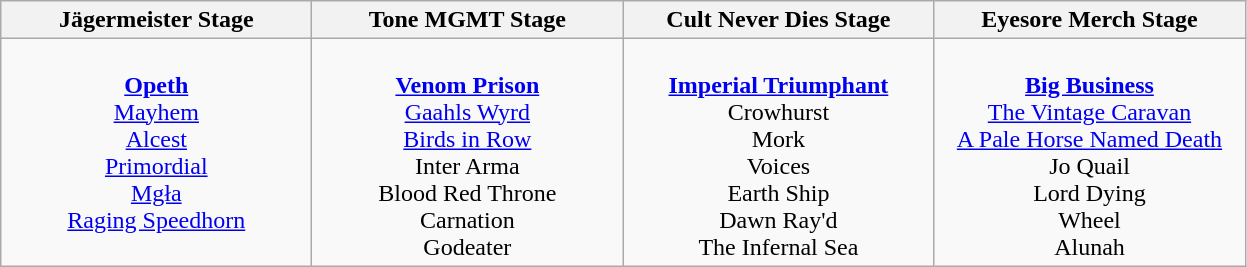<table class="wikitable">
<tr>
<th>Jägermeister Stage</th>
<th>Tone MGMT Stage</th>
<th>Cult Never Dies Stage</th>
<th>Eyesore Merch Stage</th>
</tr>
<tr>
<td valign="top" align="center" width=200><br><strong><a href='#'>Opeth</a></strong><br>
<a href='#'>Mayhem</a><br>
<a href='#'>Alcest</a><br>
<a href='#'>Primordial</a><br>
<a href='#'>Mgła</a><br>
<a href='#'>Raging Speedhorn</a><br></td>
<td valign="top" align="center" width=200><br><strong><a href='#'>Venom Prison</a></strong><br>
<a href='#'>Gaahls Wyrd</a><br>
<a href='#'>Birds in Row</a><br>
Inter Arma<br>
Blood Red Throne<br>
Carnation<br>
Godeater<br></td>
<td valign="top" align="center" width=200><br><strong><a href='#'>Imperial Triumphant</a></strong><br>
Crowhurst<br>
Mork<br>
Voices<br>
Earth Ship<br>
Dawn Ray'd<br>
The Infernal Sea<br></td>
<td valign="top" align="center" width=200><br><strong><a href='#'>Big Business</a></strong><br>
<a href='#'>The Vintage Caravan</a><br>
<a href='#'>A Pale Horse Named Death</a><br>
Jo Quail<br>
Lord Dying<br>
Wheel<br>
Alunah</td>
</tr>
</table>
